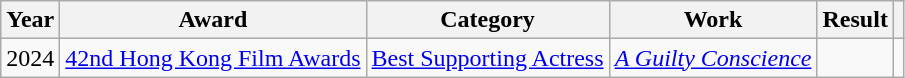<table class="wikitable plainrowheaders">
<tr>
<th>Year</th>
<th>Award</th>
<th>Category</th>
<th>Work</th>
<th>Result</th>
<th></th>
</tr>
<tr>
<td>2024</td>
<td><a href='#'>42nd Hong Kong Film Awards</a></td>
<td><a href='#'>Best Supporting Actress</a></td>
<td><em><a href='#'>A Guilty Conscience</a></em></td>
<td></td>
<td></td>
</tr>
</table>
